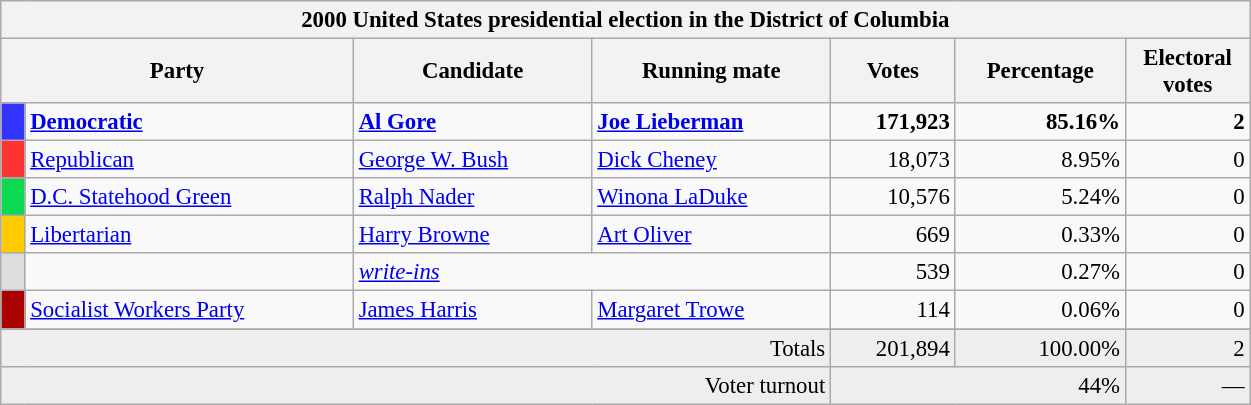<table class="wikitable" style="font-size: 95%;">
<tr>
<th colspan="7">2000 United States presidential election in the District of Columbia</th>
</tr>
<tr>
<th colspan="2" style="width: 15em">Party</th>
<th style="width: 10em">Candidate</th>
<th style="width: 10em">Running mate</th>
<th style="width: 5em">Votes</th>
<th style="width: 7em">Percentage</th>
<th style="width: 5em">Electoral votes</th>
</tr>
<tr>
<th style="background-color:#3333FF; width: 3px"></th>
<td style="width: 130px"><strong><a href='#'>Democratic</a></strong></td>
<td><strong><a href='#'>Al Gore</a></strong></td>
<td><strong><a href='#'>Joe Lieberman</a></strong></td>
<td align="right"><strong>171,923</strong></td>
<td align="right"><strong>85.16%</strong></td>
<td align="right"><strong>2</strong></td>
</tr>
<tr>
<th style="background-color:#FF3333; width: 3px"></th>
<td style="width: 130px"><a href='#'>Republican</a></td>
<td><a href='#'>George W. Bush</a></td>
<td><a href='#'>Dick Cheney</a></td>
<td align="right">18,073</td>
<td align="right">8.95%</td>
<td align="right">0</td>
</tr>
<tr>
<th style="background-color:#0BDA51; width: 3px"></th>
<td style="width: 130px"><a href='#'>D.C. Statehood Green</a></td>
<td><a href='#'>Ralph Nader</a></td>
<td><a href='#'>Winona LaDuke</a></td>
<td align="right">10,576</td>
<td align="right">5.24%</td>
<td align="right">0</td>
</tr>
<tr>
<th style="background-color:#FFCC00; width: 3px"></th>
<td style="width: 130px"><a href='#'>Libertarian</a></td>
<td><a href='#'>Harry Browne</a></td>
<td><a href='#'>Art Oliver</a></td>
<td align="right">669</td>
<td align="right">0.33%</td>
<td align="right">0</td>
</tr>
<tr>
<th style="background-color:#DDDDDD; width: 3px"></th>
<td></td>
<td colspan=2><em><a href='#'>write-ins</a></em></td>
<td align="right">539</td>
<td align="right">0.27%</td>
<td align="right">0</td>
</tr>
<tr>
<th style="background-color:#AA0000; width: 3px"></th>
<td><a href='#'>Socialist Workers Party</a></td>
<td><a href='#'>James Harris</a></td>
<td><a href='#'>Margaret Trowe</a></td>
<td align="right">114</td>
<td align="right">0.06%</td>
<td align="right">0</td>
</tr>
<tr>
</tr>
<tr bgcolor="#EEEEEE">
<td colspan="4" align="right">Totals</td>
<td align="right">201,894</td>
<td align="right">100.00%</td>
<td align="right">2</td>
</tr>
<tr bgcolor="#EEEEEE">
<td colspan="4" align="right">Voter turnout</td>
<td colspan="2" align="right">44%</td>
<td align="right">—</td>
</tr>
</table>
